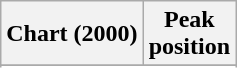<table class="wikitable sortable plainrowheaders" style="text-align:center">
<tr>
<th scope="col">Chart (2000)</th>
<th scope="col">Peak<br> position</th>
</tr>
<tr>
</tr>
<tr>
</tr>
</table>
